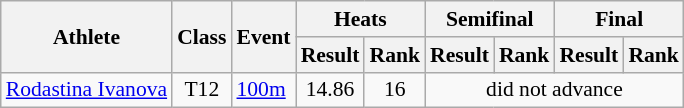<table class=wikitable style="font-size:90%">
<tr>
<th rowspan="2">Athlete</th>
<th rowspan="2">Class</th>
<th rowspan="2">Event</th>
<th colspan="2">Heats</th>
<th colspan="2">Semifinal</th>
<th colspan="3">Final</th>
</tr>
<tr>
<th>Result</th>
<th>Rank</th>
<th>Result</th>
<th>Rank</th>
<th>Result</th>
<th>Rank</th>
</tr>
<tr>
<td><a href='#'>Rodastina Ivanova</a></td>
<td style="text-align:center;">T12</td>
<td><a href='#'>100m</a></td>
<td style="text-align:center;">14.86</td>
<td style="text-align:center;">16</td>
<td style="text-align:center;" colspan="4">did not advance</td>
</tr>
</table>
